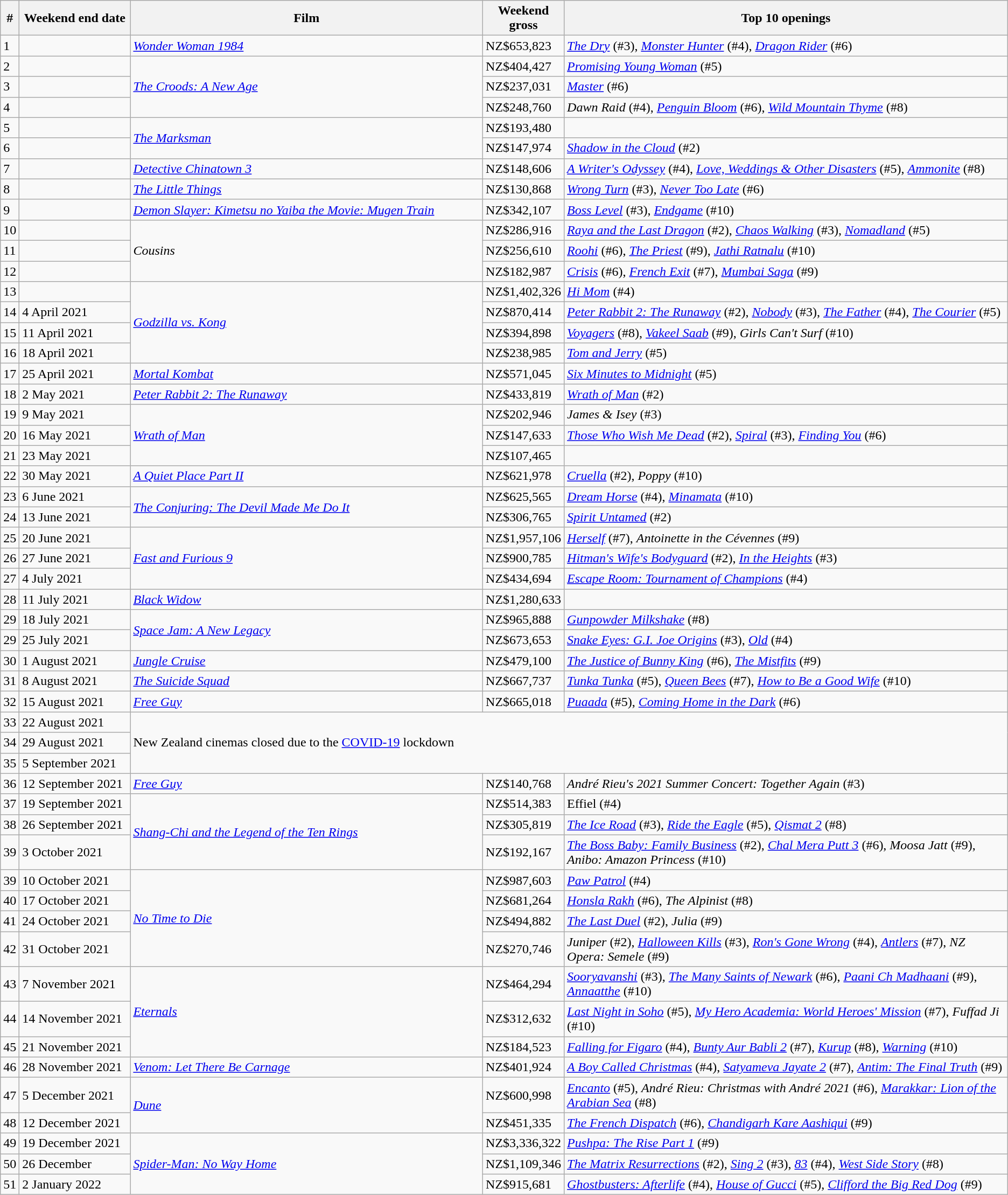<table class="wikitable sortable">
<tr>
<th abbr="Week">#</th>
<th abbr="Date" style="width:130px">Weekend end date</th>
<th style="width:35%;">Film</th>
<th abbr="Gross">Weekend<br>gross</th>
<th>Top 10 openings</th>
</tr>
<tr>
<td>1</td>
<td></td>
<td><em><a href='#'>Wonder Woman 1984</a></em></td>
<td>NZ$653,823</td>
<td><em><a href='#'>The Dry</a></em> (#3), <em><a href='#'>Monster Hunter</a></em> (#4), <em><a href='#'>Dragon Rider</a></em> (#6)</td>
</tr>
<tr>
<td>2</td>
<td></td>
<td rowspan="3"><em><a href='#'>The Croods: A New Age</a></em></td>
<td>NZ$404,427</td>
<td><em><a href='#'>Promising Young Woman</a></em> (#5)</td>
</tr>
<tr>
<td>3</td>
<td></td>
<td>NZ$237,031</td>
<td><em><a href='#'>Master</a></em> (#6)</td>
</tr>
<tr>
<td>4</td>
<td></td>
<td>NZ$248,760</td>
<td><em>Dawn Raid</em> (#4), <em><a href='#'>Penguin Bloom</a></em> (#6), <em><a href='#'>Wild Mountain Thyme</a></em> (#8)</td>
</tr>
<tr>
<td>5</td>
<td></td>
<td rowspan="2"><em><a href='#'>The Marksman</a></em></td>
<td>NZ$193,480</td>
<td></td>
</tr>
<tr>
<td>6</td>
<td></td>
<td>NZ$147,974</td>
<td><em><a href='#'>Shadow in the Cloud</a></em> (#2)</td>
</tr>
<tr>
<td>7</td>
<td></td>
<td><em><a href='#'>Detective Chinatown 3</a></em></td>
<td>NZ$148,606</td>
<td><em><a href='#'>A Writer's Odyssey</a></em> (#4), <em><a href='#'>Love, Weddings & Other Disasters</a></em> (#5), <em><a href='#'>Ammonite</a></em> (#8)</td>
</tr>
<tr>
<td>8</td>
<td></td>
<td><em><a href='#'>The Little Things</a></em></td>
<td>NZ$130,868</td>
<td><em><a href='#'>Wrong Turn</a></em> (#3), <em><a href='#'>Never Too Late</a></em> (#6)</td>
</tr>
<tr>
<td>9</td>
<td></td>
<td><em><a href='#'>Demon Slayer: Kimetsu no Yaiba the Movie: Mugen Train</a></em></td>
<td>NZ$342,107</td>
<td><em><a href='#'>Boss Level</a></em> (#3), <em><a href='#'>Endgame</a></em> (#10)</td>
</tr>
<tr>
<td>10</td>
<td></td>
<td rowspan="3"><em>Cousins</em></td>
<td>NZ$286,916</td>
<td><em><a href='#'>Raya and the Last Dragon</a></em> (#2), <em><a href='#'>Chaos Walking</a></em> (#3), <em><a href='#'>Nomadland</a></em> (#5)</td>
</tr>
<tr>
<td>11</td>
<td></td>
<td>NZ$256,610</td>
<td><em><a href='#'>Roohi</a></em> (#6), <em><a href='#'>The Priest</a></em> (#9), <em><a href='#'>Jathi Ratnalu</a></em> (#10)</td>
</tr>
<tr>
<td>12</td>
<td></td>
<td>NZ$182,987</td>
<td><em><a href='#'>Crisis</a></em> (#6), <em><a href='#'>French Exit</a></em> (#7), <em><a href='#'>Mumbai Saga</a></em> (#9)</td>
</tr>
<tr>
<td>13</td>
<td></td>
<td rowspan="4"><em><a href='#'>Godzilla vs. Kong</a></em></td>
<td>NZ$1,402,326</td>
<td><em><a href='#'>Hi Mom</a></em> (#4)</td>
</tr>
<tr>
<td>14</td>
<td>4 April 2021</td>
<td>NZ$870,414</td>
<td><em><a href='#'>Peter Rabbit 2: The Runaway</a></em> (#2), <em><a href='#'>Nobody</a></em> (#3), <em><a href='#'>The Father</a></em> (#4), <em><a href='#'>The Courier</a></em> (#5)</td>
</tr>
<tr>
<td>15</td>
<td>11 April 2021</td>
<td>NZ$394,898</td>
<td><em><a href='#'>Voyagers</a></em> (#8), <em><a href='#'>Vakeel Saab</a></em> (#9), <em>Girls Can't Surf</em> (#10)</td>
</tr>
<tr>
<td>16</td>
<td>18 April 2021</td>
<td>NZ$238,985</td>
<td><em><a href='#'>Tom and Jerry</a></em> (#5)</td>
</tr>
<tr>
<td>17</td>
<td>25 April 2021</td>
<td><em><a href='#'>Mortal Kombat</a></em></td>
<td>NZ$571,045</td>
<td><em><a href='#'>Six Minutes to Midnight</a></em> (#5)</td>
</tr>
<tr>
<td>18</td>
<td>2 May 2021</td>
<td><em><a href='#'>Peter Rabbit 2: The Runaway</a></em></td>
<td>NZ$433,819</td>
<td><em><a href='#'>Wrath of Man</a></em> (#2)</td>
</tr>
<tr>
<td>19</td>
<td>9 May 2021</td>
<td rowspan="3"><em><a href='#'>Wrath of Man</a></em></td>
<td>NZ$202,946</td>
<td><em>James & Isey</em> (#3)</td>
</tr>
<tr>
<td>20</td>
<td>16 May 2021</td>
<td>NZ$147,633</td>
<td><em><a href='#'>Those Who Wish Me Dead</a></em> (#2), <em><a href='#'>Spiral</a></em> (#3), <em><a href='#'>Finding You</a></em> (#6)</td>
</tr>
<tr>
<td>21</td>
<td>23 May 2021</td>
<td>NZ$107,465</td>
<td></td>
</tr>
<tr>
<td>22</td>
<td>30 May 2021</td>
<td><em><a href='#'>A Quiet Place Part II</a></em></td>
<td>NZ$621,978</td>
<td><em><a href='#'>Cruella</a></em> (#2), <em>Poppy</em> (#10)</td>
</tr>
<tr>
<td>23</td>
<td>6 June 2021</td>
<td rowspan="2"><em><a href='#'>The Conjuring: The Devil Made Me Do It</a></em></td>
<td>NZ$625,565</td>
<td><em><a href='#'>Dream Horse</a></em> (#4), <em><a href='#'>Minamata</a></em> (#10)</td>
</tr>
<tr>
<td>24</td>
<td>13 June 2021</td>
<td>NZ$306,765</td>
<td><em><a href='#'>Spirit Untamed</a></em> (#2)</td>
</tr>
<tr>
<td>25</td>
<td>20 June 2021</td>
<td rowspan="3"><em><a href='#'>Fast and Furious 9</a></em></td>
<td>NZ$1,957,106</td>
<td><em><a href='#'>Herself</a></em> (#7), <em>Antoinette in the Cévennes</em> (#9)</td>
</tr>
<tr>
<td>26</td>
<td>27 June 2021</td>
<td>NZ$900,785</td>
<td><em><a href='#'>Hitman's Wife's Bodyguard</a></em> (#2), <em><a href='#'>In the Heights</a></em> (#3)</td>
</tr>
<tr>
<td>27</td>
<td>4 July 2021</td>
<td>NZ$434,694</td>
<td><em><a href='#'>Escape Room: Tournament of Champions</a></em> (#4)</td>
</tr>
<tr>
<td>28</td>
<td>11 July 2021</td>
<td><em><a href='#'>Black Widow</a></em></td>
<td>NZ$1,280,633</td>
<td></td>
</tr>
<tr>
<td>29</td>
<td>18 July 2021</td>
<td rowspan="2"><em><a href='#'>Space Jam: A New Legacy</a></em></td>
<td>NZ$965,888</td>
<td><em><a href='#'>Gunpowder Milkshake</a></em> (#8)</td>
</tr>
<tr>
<td>29</td>
<td>25 July 2021</td>
<td>NZ$673,653</td>
<td><em><a href='#'>Snake Eyes: G.I. Joe Origins</a></em> (#3), <em><a href='#'>Old</a></em> (#4)</td>
</tr>
<tr>
<td>30</td>
<td>1 August 2021</td>
<td><em><a href='#'>Jungle Cruise</a></em></td>
<td>NZ$479,100</td>
<td><em><a href='#'>The Justice of Bunny King</a></em> (#6), <em><a href='#'>The Mistfits</a></em> (#9)</td>
</tr>
<tr>
<td>31</td>
<td>8 August 2021</td>
<td><em><a href='#'>The Suicide Squad</a></em></td>
<td>NZ$667,737</td>
<td><em><a href='#'>Tunka Tunka</a></em> (#5), <em><a href='#'>Queen Bees</a></em> (#7), <em><a href='#'>How to Be a Good Wife</a></em> (#10)</td>
</tr>
<tr>
<td>32</td>
<td>15 August 2021</td>
<td><em><a href='#'>Free Guy</a></em></td>
<td>NZ$665,018</td>
<td><em><a href='#'>Puaada</a></em> (#5), <em><a href='#'>Coming Home in the Dark</a></em> (#6)</td>
</tr>
<tr>
<td>33</td>
<td>22 August 2021</td>
<td colspan="3" rowspan="3">New Zealand cinemas closed due to the <a href='#'>COVID-19</a> lockdown</td>
</tr>
<tr>
<td>34</td>
<td>29 August 2021</td>
</tr>
<tr>
<td>35</td>
<td>5 September 2021</td>
</tr>
<tr>
<td>36</td>
<td>12 September 2021</td>
<td><em><a href='#'>Free Guy</a></em></td>
<td>NZ$140,768</td>
<td><em>André Rieu's 2021 Summer Concert: Together Again</em> (#3)</td>
</tr>
<tr>
<td>37</td>
<td>19 September 2021</td>
<td rowspan="3"><em><a href='#'>Shang-Chi and the Legend of the Ten Rings</a></em></td>
<td>NZ$514,383</td>
<td>Effiel (#4)</td>
</tr>
<tr>
<td>38</td>
<td>26 September 2021</td>
<td>NZ$305,819</td>
<td><em><a href='#'>The Ice Road</a></em> (#3), <em><a href='#'>Ride the Eagle</a></em> (#5), <em><a href='#'>Qismat 2</a></em> (#8)</td>
</tr>
<tr>
<td>39</td>
<td>3 October 2021</td>
<td>NZ$192,167</td>
<td><em><a href='#'>The Boss Baby: Family Business</a></em> (#2), <em><a href='#'>Chal Mera Putt 3</a></em> (#6), <em>Moosa Jatt</em> (#9), <em>Anibo: Amazon Princess</em> (#10)</td>
</tr>
<tr>
<td>39</td>
<td>10 October 2021</td>
<td rowspan="4"><em><a href='#'>No Time to Die</a></em></td>
<td>NZ$987,603</td>
<td><em><a href='#'>Paw Patrol</a></em> (#4)</td>
</tr>
<tr>
<td>40</td>
<td>17 October 2021</td>
<td>NZ$681,264</td>
<td><em><a href='#'>Honsla Rakh</a></em> (#6), <em>The Alpinist</em> (#8)</td>
</tr>
<tr>
<td>41</td>
<td>24 October 2021</td>
<td>NZ$494,882</td>
<td><em><a href='#'>The Last Duel</a></em> (#2), <em>Julia</em> (#9)</td>
</tr>
<tr>
<td>42</td>
<td>31 October 2021</td>
<td>NZ$270,746</td>
<td><em>Juniper</em> (#2), <em><a href='#'>Halloween Kills</a></em> (#3), <em><a href='#'>Ron's Gone Wrong</a></em> (#4), <em><a href='#'>Antlers</a></em> (#7), <em>NZ Opera: Semele</em> (#9)</td>
</tr>
<tr>
<td>43</td>
<td>7 November 2021</td>
<td rowspan="3"><em><a href='#'>Eternals</a></em></td>
<td>NZ$464,294</td>
<td><em><a href='#'>Sooryavanshi</a></em> (#3), <em><a href='#'>The Many Saints of Newark</a></em> (#6), <em><a href='#'>Paani Ch Madhaani</a></em> (#9), <em><a href='#'>Annaatthe</a></em> (#10)</td>
</tr>
<tr>
<td>44</td>
<td>14 November 2021</td>
<td>NZ$312,632</td>
<td><em><a href='#'>Last Night in Soho</a></em> (#5), <em><a href='#'>My Hero Academia: World Heroes' Mission</a></em> (#7), <em>Fuffad Ji</em> (#10)</td>
</tr>
<tr>
<td>45</td>
<td>21 November 2021</td>
<td>NZ$184,523</td>
<td><em><a href='#'>Falling for Figaro</a></em> (#4), <em><a href='#'>Bunty Aur Babli 2</a></em> (#7), <em><a href='#'>Kurup</a></em> (#8), <em><a href='#'>Warning</a></em> (#10)</td>
</tr>
<tr>
<td>46</td>
<td>28 November 2021</td>
<td><em><a href='#'>Venom: Let There Be Carnage</a></em></td>
<td>NZ$401,924</td>
<td><em><a href='#'>A Boy Called Christmas</a></em> (#4), <em><a href='#'>Satyameva Jayate 2</a></em> (#7), <em><a href='#'>Antim: The Final Truth</a></em> (#9)</td>
</tr>
<tr>
<td>47</td>
<td>5 December 2021</td>
<td rowspan="2"><em><a href='#'>Dune</a></em></td>
<td>NZ$600,998</td>
<td><em><a href='#'>Encanto</a></em> (#5), <em>André Rieu: Christmas with André 2021</em> (#6), <em><a href='#'>Marakkar: Lion of the Arabian Sea</a></em> (#8)</td>
</tr>
<tr>
<td>48</td>
<td>12 December 2021</td>
<td>NZ$451,335</td>
<td><em><a href='#'>The French Dispatch</a></em> (#6), <em><a href='#'>Chandigarh Kare Aashiqui</a></em> (#9)</td>
</tr>
<tr>
<td>49</td>
<td>19 December 2021</td>
<td rowspan="3"><em><a href='#'>Spider-Man: No Way Home</a></em></td>
<td>NZ$3,336,322</td>
<td><em><a href='#'>Pushpa: The Rise Part 1</a></em> (#9)</td>
</tr>
<tr>
<td>50</td>
<td>26 December</td>
<td>NZ$1,109,346</td>
<td><em><a href='#'>The Matrix Resurrections</a></em> (#2), <em><a href='#'>Sing 2</a></em> (#3), <em><a href='#'>83</a></em> (#4), <em><a href='#'>West Side Story</a></em> (#8)</td>
</tr>
<tr>
<td>51</td>
<td>2 January 2022</td>
<td>NZ$915,681</td>
<td><em><a href='#'>Ghostbusters: Afterlife</a></em> (#4), <em><a href='#'>House of Gucci</a></em> (#5), <em><a href='#'>Clifford the Big Red Dog</a></em> (#9)</td>
</tr>
</table>
